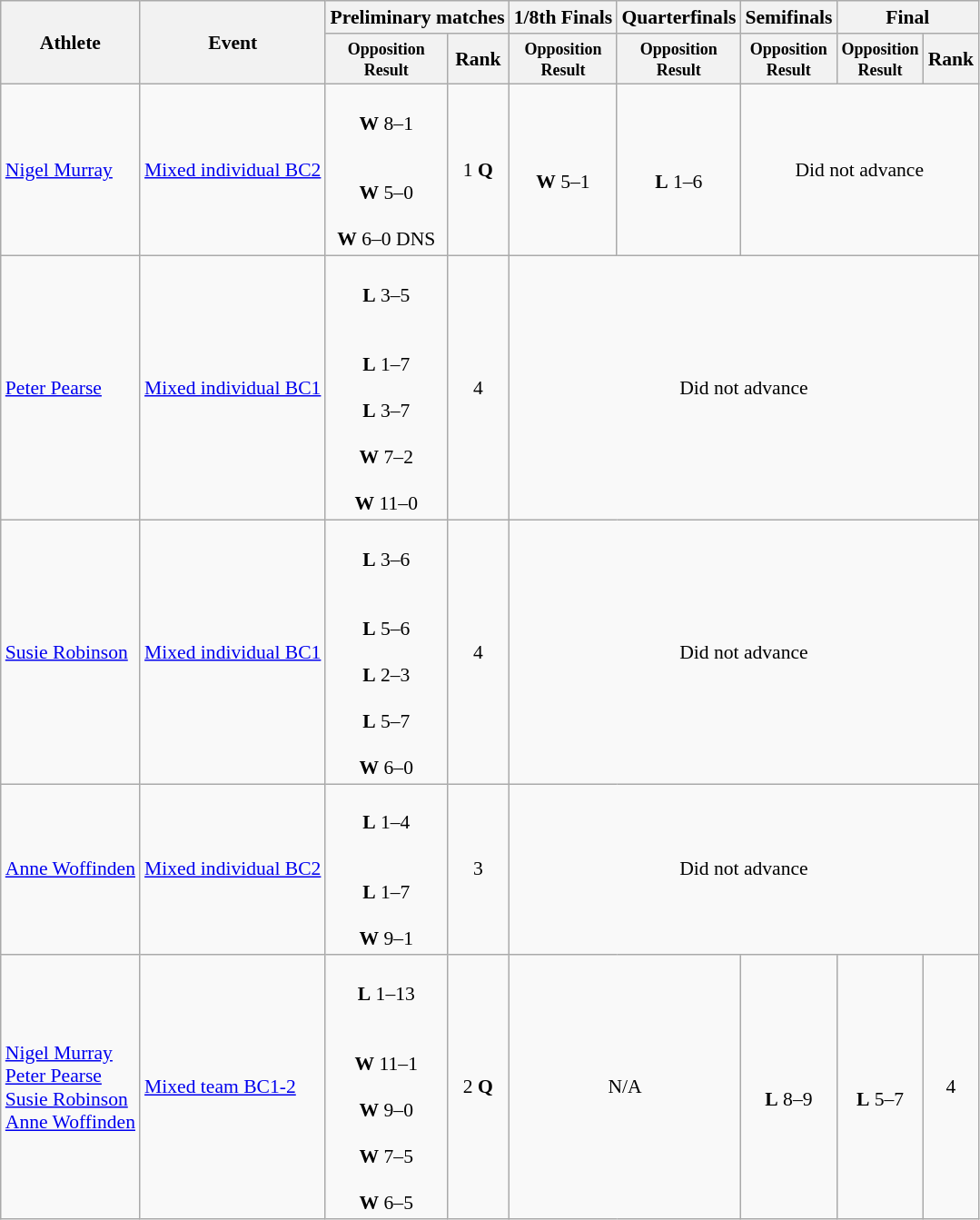<table class=wikitable style="font-size:90%">
<tr>
<th rowspan="2">Athlete</th>
<th rowspan="2">Event</th>
<th colspan="2">Preliminary matches</th>
<th>1/8th Finals</th>
<th>Quarterfinals</th>
<th>Semifinals</th>
<th colspan="2">Final</th>
</tr>
<tr>
<th style="line-height:1em"><small>Opposition<br>Result</small></th>
<th>Rank</th>
<th style="line-height:1em"><small>Opposition<br>Result</small></th>
<th style="line-height:1em"><small>Opposition<br>Result</small></th>
<th style="line-height:1em"><small>Opposition<br>Result</small></th>
<th style="line-height:1em"><small>Opposition<br>Result</small></th>
<th>Rank</th>
</tr>
<tr>
<td><a href='#'>Nigel Murray</a></td>
<td><a href='#'>Mixed individual BC2</a></td>
<td align="center"><br> <strong>W</strong> 8–1<br><br><br> <strong>W</strong> 5–0<br>
<br> <strong>W</strong> 6–0 DNS<br></td>
<td align="center">1 <strong>Q</strong></td>
<td align="center"><br> <strong>W</strong> 5–1<br></td>
<td align="center"><br> <strong>L</strong> 1–6<br></td>
<td align="center" colspan=3>Did not advance</td>
</tr>
<tr>
<td><a href='#'>Peter Pearse</a></td>
<td><a href='#'>Mixed individual BC1</a></td>
<td align="center"><br> <strong>L</strong> 3–5<br><br><br> <strong>L</strong> 1–7<br>
<br> <strong>L</strong> 3–7<br>
<br> <strong>W</strong> 7–2<br>
<br> <strong>W</strong> 11–0</td>
<td align="center">4</td>
<td align="center" colspan=5>Did not advance</td>
</tr>
<tr>
<td><a href='#'>Susie Robinson</a></td>
<td><a href='#'>Mixed individual BC1</a></td>
<td align="center"><br> <strong>L</strong> 3–6<br><br><br> <strong>L</strong> 5–6<br>
<br> <strong>L</strong> 2–3<br>
<br> <strong>L</strong> 5–7<br>
<br> <strong>W</strong> 6–0</td>
<td align="center">4</td>
<td align="center" colspan=5>Did not advance</td>
</tr>
<tr>
<td><a href='#'>Anne Woffinden</a></td>
<td><a href='#'>Mixed individual BC2</a></td>
<td align="center"><br> <strong>L</strong> 1–4<br><br><br> <strong>L</strong> 1–7<br>
<br> <strong>W</strong> 9–1<br></td>
<td align="center">3</td>
<td align="center" colspan=5>Did not advance</td>
</tr>
<tr>
<td><a href='#'>Nigel Murray</a><br><a href='#'>Peter Pearse</a><br><a href='#'>Susie Robinson</a><br><a href='#'>Anne Woffinden</a></td>
<td><a href='#'>Mixed team BC1-2</a></td>
<td align="center"><br><strong>L</strong> 1–13<br><br><br><strong>W</strong> 11–1<br>
<br><strong>W</strong> 9–0<br>
<br><strong>W</strong> 7–5<br>
<br><strong>W</strong> 6–5</td>
<td align="center">2 <strong>Q</strong></td>
<td align="center" colspan=2>N/A</td>
<td align="center"><br><strong>L</strong> 8–9</td>
<td align="center"><br><strong>L</strong> 5–7</td>
<td align="center">4</td>
</tr>
</table>
